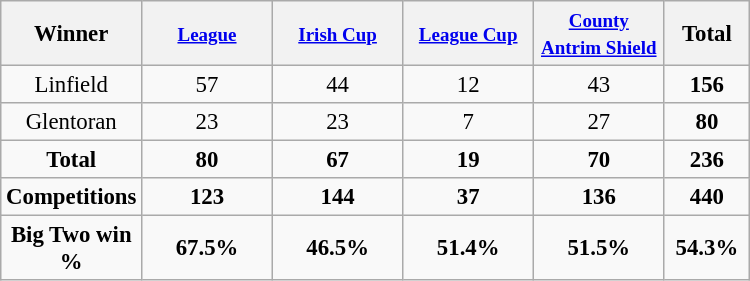<table class="wikitable" style="font-size:95%; text-align: center;">
<tr>
<th width="60">Winner</th>
<th width="80"><small><a href='#'>League</a></small></th>
<th width="80"><small><a href='#'>Irish Cup</a></small></th>
<th width="80"><small><a href='#'>League Cup</a></small></th>
<th width="80"><small><a href='#'>County Antrim Shield</a></small></th>
<th width="50">Total</th>
</tr>
<tr>
<td>Linfield</td>
<td>57</td>
<td>44</td>
<td>12</td>
<td>43</td>
<td><strong>156</strong></td>
</tr>
<tr>
<td>Glentoran</td>
<td>23</td>
<td>23</td>
<td>7</td>
<td>27</td>
<td><strong>80</strong></td>
</tr>
<tr>
<td><strong>Total</strong></td>
<td><strong>80</strong></td>
<td><strong>67</strong></td>
<td><strong>19</strong></td>
<td><strong>70</strong></td>
<td><strong>236</strong></td>
</tr>
<tr>
<td><strong>Competitions</strong></td>
<td><strong>123</strong></td>
<td><strong>144</strong></td>
<td><strong>37</strong></td>
<td><strong>136</strong></td>
<td><strong>440</strong></td>
</tr>
<tr>
<td><strong>Big Two win %</strong></td>
<td><strong>67.5%</strong></td>
<td><strong>46.5%</strong></td>
<td><strong>51.4%</strong></td>
<td><strong>51.5%</strong></td>
<td><strong>54.3%</strong></td>
</tr>
</table>
